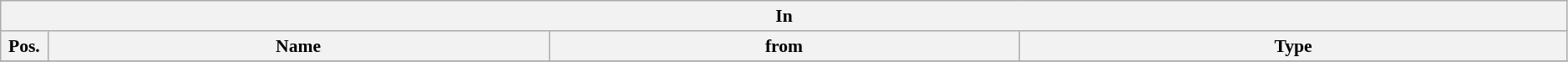<table class="wikitable" style="font-size:90%;width:99%;">
<tr>
<th colspan="4">In</th>
</tr>
<tr>
<th width=3%>Pos.</th>
<th width=32%>Name</th>
<th width=30%>from</th>
<th width=35%>Type</th>
</tr>
<tr>
</tr>
</table>
